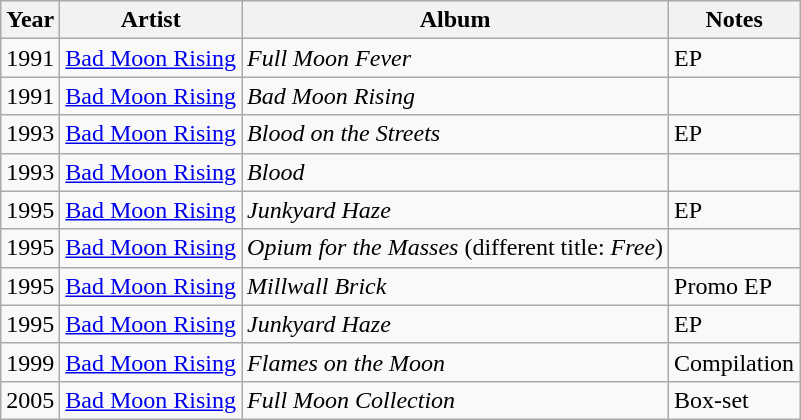<table class="wikitable sortable">
<tr style="background:#fff;">
<th>Year</th>
<th>Artist</th>
<th>Album</th>
<th>Notes</th>
</tr>
<tr>
<td>1991</td>
<td><a href='#'>Bad Moon Rising</a></td>
<td><em>Full Moon Fever</em></td>
<td>EP</td>
</tr>
<tr>
<td>1991</td>
<td><a href='#'>Bad Moon Rising</a></td>
<td><em>Bad Moon Rising</em></td>
<td></td>
</tr>
<tr>
<td>1993</td>
<td><a href='#'>Bad Moon Rising</a></td>
<td><em>Blood on the Streets</em></td>
<td>EP</td>
</tr>
<tr>
<td>1993</td>
<td><a href='#'>Bad Moon Rising</a></td>
<td><em>Blood</em></td>
<td></td>
</tr>
<tr>
<td>1995</td>
<td><a href='#'>Bad Moon Rising</a></td>
<td><em>Junkyard Haze</em></td>
<td>EP</td>
</tr>
<tr>
<td>1995</td>
<td><a href='#'>Bad Moon Rising</a></td>
<td><em>Opium for the Masses</em> (different title: <em>Free</em>)</td>
<td></td>
</tr>
<tr>
<td>1995</td>
<td><a href='#'>Bad Moon Rising</a></td>
<td><em>Millwall Brick</em></td>
<td>Promo EP</td>
</tr>
<tr>
<td>1995</td>
<td><a href='#'>Bad Moon Rising</a></td>
<td><em>Junkyard Haze</em></td>
<td>EP</td>
</tr>
<tr>
<td>1999</td>
<td><a href='#'>Bad Moon Rising</a></td>
<td><em>Flames on the Moon</em></td>
<td>Compilation</td>
</tr>
<tr>
<td>2005</td>
<td><a href='#'>Bad Moon Rising</a></td>
<td><em>Full Moon Collection</em></td>
<td>Box-set</td>
</tr>
</table>
